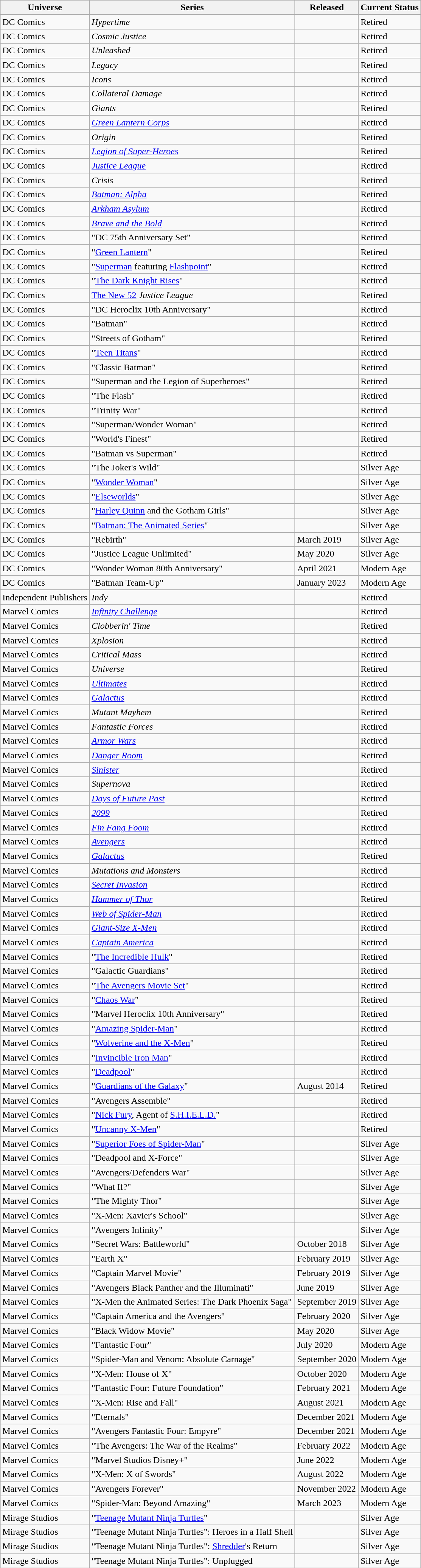<table class="wikitable sortable" style="text-align:left;">
<tr>
<th>Universe</th>
<th>Series</th>
<th>Released</th>
<th>Current Status</th>
</tr>
<tr>
<td>DC Comics</td>
<td><em>Hypertime</em></td>
<td></td>
<td>Retired</td>
</tr>
<tr>
<td>DC Comics</td>
<td><em>Cosmic Justice</em></td>
<td></td>
<td>Retired</td>
</tr>
<tr>
<td>DC Comics</td>
<td><em>Unleashed</em></td>
<td></td>
<td>Retired</td>
</tr>
<tr>
<td>DC Comics</td>
<td><em>Legacy</em></td>
<td></td>
<td>Retired</td>
</tr>
<tr>
<td>DC Comics</td>
<td><em>Icons</em></td>
<td></td>
<td>Retired</td>
</tr>
<tr>
<td>DC Comics</td>
<td><em>Collateral Damage</em></td>
<td></td>
<td>Retired</td>
</tr>
<tr>
<td>DC Comics</td>
<td><em>Giants</em></td>
<td></td>
<td>Retired</td>
</tr>
<tr>
<td>DC Comics</td>
<td><em><a href='#'>Green Lantern Corps</a></em></td>
<td></td>
<td>Retired</td>
</tr>
<tr>
<td>DC Comics</td>
<td><em>Origin</em></td>
<td></td>
<td>Retired</td>
</tr>
<tr>
<td>DC Comics</td>
<td><em><a href='#'>Legion of Super-Heroes</a></em></td>
<td></td>
<td>Retired</td>
</tr>
<tr>
<td>DC Comics</td>
<td><em><a href='#'>Justice League</a></em></td>
<td></td>
<td>Retired</td>
</tr>
<tr>
<td>DC Comics</td>
<td><em>Crisis</em></td>
<td></td>
<td>Retired</td>
</tr>
<tr>
<td>DC Comics</td>
<td><em><a href='#'>Batman: Alpha</a></em></td>
<td></td>
<td>Retired</td>
</tr>
<tr>
<td>DC Comics</td>
<td><em><a href='#'>Arkham Asylum</a></em></td>
<td></td>
<td>Retired</td>
</tr>
<tr>
<td>DC Comics</td>
<td><em><a href='#'>Brave and the Bold</a></em></td>
<td></td>
<td>Retired</td>
</tr>
<tr>
<td>DC Comics</td>
<td>"DC 75th Anniversary Set"</td>
<td></td>
<td>Retired</td>
</tr>
<tr>
<td>DC Comics</td>
<td>"<a href='#'>Green Lantern</a>"</td>
<td></td>
<td>Retired</td>
</tr>
<tr>
<td>DC Comics</td>
<td>"<a href='#'>Superman</a> featuring <a href='#'>Flashpoint</a>"</td>
<td></td>
<td>Retired</td>
</tr>
<tr>
<td>DC Comics</td>
<td>"<a href='#'>The Dark Knight Rises</a>"</td>
<td></td>
<td>Retired</td>
</tr>
<tr>
<td>DC Comics</td>
<td><a href='#'>The New 52</a> <em>Justice League</em></td>
<td></td>
<td>Retired</td>
</tr>
<tr>
<td>DC Comics</td>
<td>"DC Heroclix 10th Anniversary"</td>
<td></td>
<td>Retired</td>
</tr>
<tr>
<td>DC Comics</td>
<td>"Batman"</td>
<td></td>
<td>Retired</td>
</tr>
<tr>
<td>DC Comics</td>
<td>"Streets of Gotham"</td>
<td></td>
<td>Retired</td>
</tr>
<tr>
<td>DC Comics</td>
<td>"<a href='#'>Teen Titans</a>"</td>
<td></td>
<td>Retired</td>
</tr>
<tr>
<td>DC Comics</td>
<td>"Classic Batman"</td>
<td></td>
<td>Retired</td>
</tr>
<tr>
<td>DC Comics</td>
<td>"Superman and the Legion of Superheroes"</td>
<td></td>
<td>Retired</td>
</tr>
<tr>
<td>DC Comics</td>
<td>"The Flash"</td>
<td></td>
<td>Retired</td>
</tr>
<tr>
<td>DC Comics</td>
<td>"Trinity War"</td>
<td></td>
<td>Retired</td>
</tr>
<tr>
<td>DC Comics</td>
<td>"Superman/Wonder Woman"</td>
<td></td>
<td>Retired</td>
</tr>
<tr>
<td>DC Comics</td>
<td>"World's Finest"</td>
<td></td>
<td>Retired</td>
</tr>
<tr>
<td>DC Comics</td>
<td>"Batman vs Superman"</td>
<td></td>
<td>Retired</td>
</tr>
<tr>
<td>DC Comics</td>
<td>"The Joker's Wild"</td>
<td></td>
<td>Silver Age</td>
</tr>
<tr>
<td>DC Comics</td>
<td>"<a href='#'>Wonder Woman</a>"</td>
<td></td>
<td>Silver Age</td>
</tr>
<tr>
<td>DC Comics</td>
<td>"<a href='#'>Elseworlds</a>"</td>
<td></td>
<td>Silver Age</td>
</tr>
<tr>
<td>DC Comics</td>
<td>"<a href='#'>Harley Quinn</a> and the Gotham Girls"</td>
<td></td>
<td>Silver Age</td>
</tr>
<tr>
<td>DC Comics</td>
<td>"<a href='#'>Batman: The Animated Series</a>"</td>
<td></td>
<td>Silver Age</td>
</tr>
<tr>
<td>DC Comics</td>
<td>"Rebirth"</td>
<td>March 2019</td>
<td>Silver Age</td>
</tr>
<tr>
<td>DC Comics</td>
<td>"Justice League Unlimited"</td>
<td>May 2020</td>
<td>Silver Age</td>
</tr>
<tr>
<td>DC Comics</td>
<td>"Wonder Woman 80th Anniversary"</td>
<td>April 2021</td>
<td>Modern Age</td>
</tr>
<tr>
<td>DC Comics</td>
<td>"Batman Team-Up"</td>
<td>January 2023</td>
<td>Modern Age</td>
</tr>
<tr>
<td>Independent Publishers</td>
<td><em>Indy</em></td>
<td></td>
<td>Retired</td>
</tr>
<tr>
<td>Marvel Comics</td>
<td><em><a href='#'>Infinity Challenge</a></em></td>
<td></td>
<td>Retired</td>
</tr>
<tr>
<td>Marvel Comics</td>
<td><em>Clobberin' Time</em></td>
<td></td>
<td>Retired</td>
</tr>
<tr>
<td>Marvel Comics</td>
<td><em>Xplosion</em></td>
<td></td>
<td>Retired</td>
</tr>
<tr>
<td>Marvel Comics</td>
<td><em>Critical Mass</em></td>
<td></td>
<td>Retired</td>
</tr>
<tr>
<td>Marvel Comics</td>
<td><em>Universe</em></td>
<td></td>
<td>Retired</td>
</tr>
<tr>
<td>Marvel Comics</td>
<td><em><a href='#'>Ultimates</a></em></td>
<td></td>
<td>Retired</td>
</tr>
<tr>
<td>Marvel Comics</td>
<td><em><a href='#'>Galactus</a></em></td>
<td></td>
<td>Retired</td>
</tr>
<tr>
<td>Marvel Comics</td>
<td><em>Mutant Mayhem</em></td>
<td></td>
<td>Retired</td>
</tr>
<tr>
<td>Marvel Comics</td>
<td><em>Fantastic Forces</em></td>
<td></td>
<td>Retired</td>
</tr>
<tr>
<td>Marvel Comics</td>
<td><em><a href='#'>Armor Wars</a></em></td>
<td></td>
<td>Retired</td>
</tr>
<tr>
<td>Marvel Comics</td>
<td><em><a href='#'>Danger Room</a></em></td>
<td></td>
<td>Retired</td>
</tr>
<tr>
<td>Marvel Comics</td>
<td><em><a href='#'>Sinister</a></em></td>
<td></td>
<td>Retired</td>
</tr>
<tr>
<td>Marvel Comics</td>
<td><em>Supernova</em></td>
<td></td>
<td>Retired</td>
</tr>
<tr>
<td>Marvel Comics</td>
<td><em><a href='#'>Days of Future Past</a></em></td>
<td></td>
<td>Retired</td>
</tr>
<tr>
<td>Marvel Comics</td>
<td><em><a href='#'>2099</a></em></td>
<td></td>
<td>Retired</td>
</tr>
<tr>
<td>Marvel Comics</td>
<td><em><a href='#'>Fin Fang Foom</a></em></td>
<td></td>
<td>Retired</td>
</tr>
<tr>
<td>Marvel Comics</td>
<td><em><a href='#'>Avengers</a></em></td>
<td></td>
<td>Retired</td>
</tr>
<tr>
<td>Marvel Comics</td>
<td><em><a href='#'>Galactus</a></em> </td>
<td></td>
<td>Retired</td>
</tr>
<tr>
<td>Marvel Comics</td>
<td><em>Mutations and Monsters</em></td>
<td></td>
<td>Retired</td>
</tr>
<tr>
<td>Marvel Comics</td>
<td><em><a href='#'>Secret Invasion</a></em></td>
<td></td>
<td>Retired</td>
</tr>
<tr>
<td>Marvel Comics</td>
<td><em><a href='#'>Hammer of Thor</a></em></td>
<td></td>
<td>Retired</td>
</tr>
<tr>
<td>Marvel Comics</td>
<td><em><a href='#'>Web of Spider-Man</a></em></td>
<td></td>
<td>Retired</td>
</tr>
<tr>
<td>Marvel Comics</td>
<td><em><a href='#'>Giant-Size X-Men</a></em></td>
<td></td>
<td>Retired</td>
</tr>
<tr>
<td>Marvel Comics</td>
<td><em><a href='#'>Captain America</a></em></td>
<td></td>
<td>Retired</td>
</tr>
<tr>
<td>Marvel Comics</td>
<td>"<a href='#'>The Incredible Hulk</a>"</td>
<td></td>
<td>Retired</td>
</tr>
<tr>
<td>Marvel Comics</td>
<td>"Galactic Guardians"</td>
<td></td>
<td>Retired</td>
</tr>
<tr>
<td>Marvel Comics</td>
<td>"<a href='#'>The Avengers Movie Set</a>"</td>
<td></td>
<td>Retired</td>
</tr>
<tr>
<td>Marvel Comics</td>
<td>"<a href='#'>Chaos War</a>"</td>
<td></td>
<td>Retired</td>
</tr>
<tr>
<td>Marvel Comics</td>
<td>"Marvel Heroclix 10th Anniversary"</td>
<td></td>
<td>Retired</td>
</tr>
<tr>
<td>Marvel Comics</td>
<td>"<a href='#'>Amazing Spider-Man</a>"</td>
<td></td>
<td>Retired</td>
</tr>
<tr>
<td>Marvel Comics</td>
<td>"<a href='#'>Wolverine and the X-Men</a>"</td>
<td></td>
<td>Retired</td>
</tr>
<tr>
<td>Marvel Comics</td>
<td>"<a href='#'>Invincible Iron Man</a>"</td>
<td></td>
<td>Retired</td>
</tr>
<tr>
<td>Marvel Comics</td>
<td>"<a href='#'>Deadpool</a>"</td>
<td></td>
<td>Retired</td>
</tr>
<tr>
<td>Marvel Comics</td>
<td>"<a href='#'>Guardians of the Galaxy</a>"</td>
<td>August 2014</td>
<td>Retired</td>
</tr>
<tr>
<td>Marvel Comics</td>
<td>"Avengers Assemble"</td>
<td></td>
<td>Retired</td>
</tr>
<tr>
<td>Marvel Comics</td>
<td>"<a href='#'>Nick Fury</a>, Agent of <a href='#'>S.H.I.E.L.D.</a>"</td>
<td></td>
<td>Retired</td>
</tr>
<tr>
<td>Marvel Comics</td>
<td>"<a href='#'>Uncanny X-Men</a>"</td>
<td></td>
<td>Retired</td>
</tr>
<tr>
<td>Marvel Comics</td>
<td>"<a href='#'>Superior Foes of Spider-Man</a>"</td>
<td></td>
<td>Silver Age</td>
</tr>
<tr>
<td>Marvel Comics</td>
<td>"Deadpool and X-Force"</td>
<td></td>
<td>Silver Age</td>
</tr>
<tr>
<td>Marvel Comics</td>
<td>"Avengers/Defenders War"</td>
<td></td>
<td>Silver Age</td>
</tr>
<tr>
<td>Marvel Comics</td>
<td>"What If?"</td>
<td></td>
<td>Silver Age</td>
</tr>
<tr>
<td>Marvel Comics</td>
<td>"The Mighty Thor"</td>
<td></td>
<td>Silver Age</td>
</tr>
<tr>
<td>Marvel Comics</td>
<td>"X-Men: Xavier's School"</td>
<td></td>
<td>Silver Age</td>
</tr>
<tr>
<td>Marvel Comics</td>
<td>"Avengers Infinity"</td>
<td></td>
<td>Silver Age</td>
</tr>
<tr>
<td>Marvel Comics</td>
<td>"Secret Wars: Battleworld"</td>
<td>October 2018</td>
<td>Silver Age</td>
</tr>
<tr>
<td>Marvel Comics</td>
<td>"Earth X"</td>
<td>February 2019</td>
<td>Silver Age</td>
</tr>
<tr>
<td>Marvel Comics</td>
<td>"Captain Marvel Movie"</td>
<td>February 2019</td>
<td>Silver Age</td>
</tr>
<tr>
<td>Marvel Comics</td>
<td>"Avengers Black Panther and the Illuminati"</td>
<td>June 2019</td>
<td>Silver Age</td>
</tr>
<tr>
<td>Marvel Comics</td>
<td>"X-Men the Animated Series: The Dark Phoenix Saga"</td>
<td>September 2019</td>
<td>Silver Age</td>
</tr>
<tr>
<td>Marvel Comics</td>
<td>"Captain America and the Avengers"</td>
<td>February 2020</td>
<td>Silver Age</td>
</tr>
<tr>
<td>Marvel Comics</td>
<td>"Black Widow Movie"</td>
<td>May 2020</td>
<td>Silver Age</td>
</tr>
<tr>
<td>Marvel Comics</td>
<td>"Fantastic Four"</td>
<td>July 2020</td>
<td>Modern Age</td>
</tr>
<tr>
<td>Marvel Comics</td>
<td>"Spider-Man and Venom: Absolute Carnage"</td>
<td>September 2020</td>
<td>Modern Age</td>
</tr>
<tr>
<td>Marvel Comics</td>
<td>"X-Men: House of X"</td>
<td>October 2020</td>
<td>Modern Age</td>
</tr>
<tr>
<td>Marvel Comics</td>
<td>"Fantastic Four: Future Foundation"</td>
<td>February 2021</td>
<td>Modern Age</td>
</tr>
<tr>
<td>Marvel Comics</td>
<td>"X-Men: Rise and Fall"</td>
<td>August 2021</td>
<td>Modern Age</td>
</tr>
<tr>
<td>Marvel Comics</td>
<td>"Eternals"</td>
<td>December 2021</td>
<td>Modern Age</td>
</tr>
<tr>
<td>Marvel Comics</td>
<td>"Avengers Fantastic Four: Empyre"</td>
<td>December 2021</td>
<td>Modern Age</td>
</tr>
<tr>
<td>Marvel Comics</td>
<td>"The Avengers: The War of the Realms"</td>
<td>February 2022</td>
<td>Modern Age</td>
</tr>
<tr>
<td>Marvel Comics</td>
<td>"Marvel Studios Disney+"</td>
<td>June 2022</td>
<td>Modern Age</td>
</tr>
<tr>
<td>Marvel Comics</td>
<td>"X-Men: X of Swords"</td>
<td>August 2022</td>
<td>Modern Age</td>
</tr>
<tr>
<td>Marvel Comics</td>
<td>"Avengers Forever"</td>
<td>November 2022</td>
<td>Modern Age</td>
</tr>
<tr>
<td>Marvel Comics</td>
<td>"Spider-Man: Beyond Amazing"</td>
<td>March 2023</td>
<td>Modern Age</td>
</tr>
<tr>
<td>Mirage Studios</td>
<td>"<a href='#'>Teenage Mutant Ninja Turtles</a>"</td>
<td></td>
<td>Silver Age</td>
</tr>
<tr>
<td>Mirage Studios</td>
<td>"Teenage Mutant Ninja Turtles": Heroes in a Half Shell</td>
<td></td>
<td>Silver Age</td>
</tr>
<tr>
<td>Mirage Studios</td>
<td>"Teenage Mutant Ninja Turtles": <a href='#'>Shredder</a>'s Return</td>
<td></td>
<td>Silver Age</td>
</tr>
<tr>
<td>Mirage Studios</td>
<td>"Teenage Mutant Ninja Turtles": Unplugged</td>
<td></td>
<td>Silver Age</td>
</tr>
</table>
